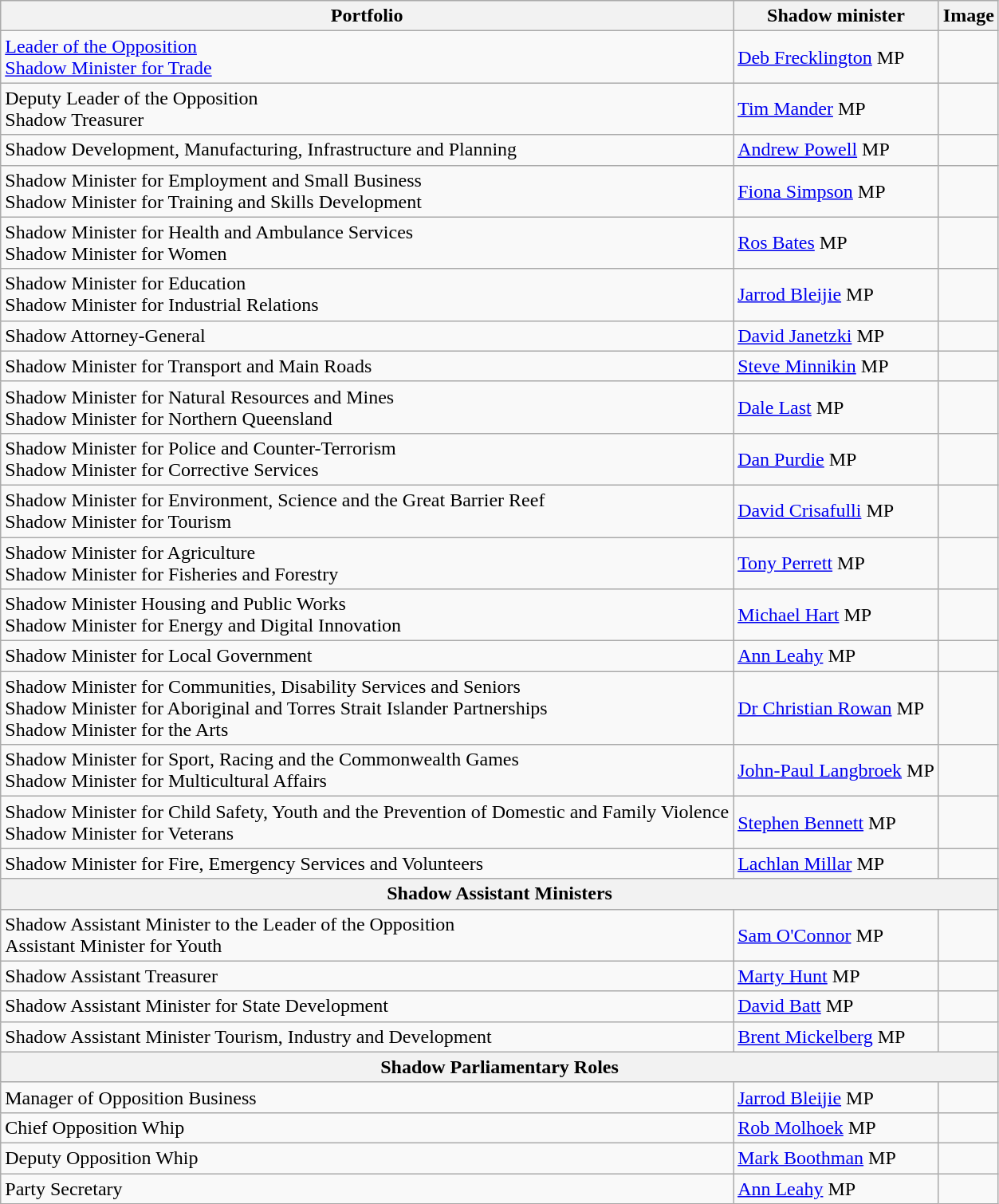<table class=wikitable>
<tr>
<th>Portfolio</th>
<th>Shadow minister</th>
<th>Image</th>
</tr>
<tr>
<td><a href='#'>Leader of the Opposition<br>Shadow Minister for Trade</a></td>
<td><a href='#'>Deb Frecklington</a> MP</td>
<td></td>
</tr>
<tr>
<td>Deputy Leader of the Opposition<br>Shadow Treasurer</td>
<td><a href='#'>Tim Mander</a> MP</td>
<td></td>
</tr>
<tr>
<td>Shadow Development, Manufacturing, Infrastructure and Planning</td>
<td><a href='#'>Andrew Powell</a> MP</td>
<td></td>
</tr>
<tr>
<td>Shadow Minister for Employment and Small Business<br>Shadow Minister for Training and Skills Development</td>
<td><a href='#'>Fiona Simpson</a> MP</td>
<td></td>
</tr>
<tr>
<td>Shadow Minister for Health and Ambulance Services<br>Shadow Minister for Women</td>
<td><a href='#'>Ros Bates</a> MP</td>
<td></td>
</tr>
<tr>
<td>Shadow Minister for Education<br>Shadow Minister for Industrial Relations</td>
<td><a href='#'>Jarrod Bleijie</a> MP</td>
<td></td>
</tr>
<tr>
<td>Shadow Attorney-General</td>
<td><a href='#'>David Janetzki</a> MP</td>
<td></td>
</tr>
<tr>
<td>Shadow Minister for Transport and Main Roads</td>
<td><a href='#'>Steve Minnikin</a> MP</td>
<td></td>
</tr>
<tr>
<td>Shadow Minister for Natural Resources and Mines<br>Shadow Minister for Northern Queensland</td>
<td><a href='#'>Dale Last</a> MP</td>
<td></td>
</tr>
<tr>
<td>Shadow Minister for Police and Counter-Terrorism<br>Shadow Minister for Corrective Services</td>
<td><a href='#'>Dan Purdie</a> MP</td>
<td></td>
</tr>
<tr>
<td>Shadow Minister for Environment, Science and the Great Barrier Reef<br>Shadow Minister for Tourism</td>
<td><a href='#'>David Crisafulli</a> MP</td>
<td></td>
</tr>
<tr>
<td>Shadow Minister for Agriculture<br>Shadow Minister for Fisheries and Forestry</td>
<td><a href='#'>Tony Perrett</a> MP</td>
<td></td>
</tr>
<tr>
<td>Shadow Minister Housing and Public Works<br>Shadow Minister for Energy and Digital Innovation</td>
<td><a href='#'>Michael Hart</a> MP</td>
<td></td>
</tr>
<tr>
<td>Shadow Minister for Local Government</td>
<td><a href='#'>Ann Leahy</a> MP</td>
<td></td>
</tr>
<tr>
<td>Shadow Minister for Communities, Disability Services and Seniors<br>Shadow Minister for Aboriginal and Torres Strait Islander Partnerships<br>Shadow Minister for the Arts</td>
<td><a href='#'>Dr Christian Rowan</a> MP</td>
<td></td>
</tr>
<tr>
<td>Shadow Minister for Sport, Racing and the Commonwealth Games<br>Shadow Minister for Multicultural Affairs</td>
<td><a href='#'>John-Paul Langbroek</a> MP</td>
<td></td>
</tr>
<tr>
<td>Shadow Minister for Child Safety, Youth and the Prevention of Domestic and Family Violence<br>Shadow Minister for Veterans</td>
<td><a href='#'>Stephen Bennett</a> MP</td>
<td></td>
</tr>
<tr>
<td>Shadow Minister for Fire, Emergency Services and Volunteers</td>
<td><a href='#'>Lachlan Millar</a> MP</td>
<td></td>
</tr>
<tr>
<th colspan=5>Shadow Assistant Ministers</th>
</tr>
<tr>
<td>Shadow Assistant Minister to the Leader of the Opposition<br>Assistant Minister for Youth</td>
<td><a href='#'>Sam O'Connor</a> MP</td>
<td></td>
</tr>
<tr>
<td>Shadow Assistant Treasurer</td>
<td><a href='#'>Marty Hunt</a> MP</td>
<td></td>
</tr>
<tr>
<td>Shadow Assistant Minister for State Development</td>
<td><a href='#'>David Batt</a> MP</td>
<td></td>
</tr>
<tr>
<td>Shadow Assistant Minister Tourism, Industry and Development</td>
<td><a href='#'>Brent Mickelberg</a> MP</td>
<td></td>
</tr>
<tr>
<th colspan=3>Shadow Parliamentary Roles</th>
</tr>
<tr>
<td>Manager of Opposition Business</td>
<td><a href='#'>Jarrod Bleijie</a> MP</td>
<td></td>
</tr>
<tr>
<td>Chief Opposition Whip</td>
<td><a href='#'>Rob Molhoek</a> MP</td>
<td></td>
</tr>
<tr>
<td>Deputy Opposition Whip</td>
<td><a href='#'>Mark Boothman</a> MP</td>
<td></td>
</tr>
<tr>
<td>Party Secretary</td>
<td><a href='#'>Ann Leahy</a> MP</td>
<td></td>
</tr>
</table>
